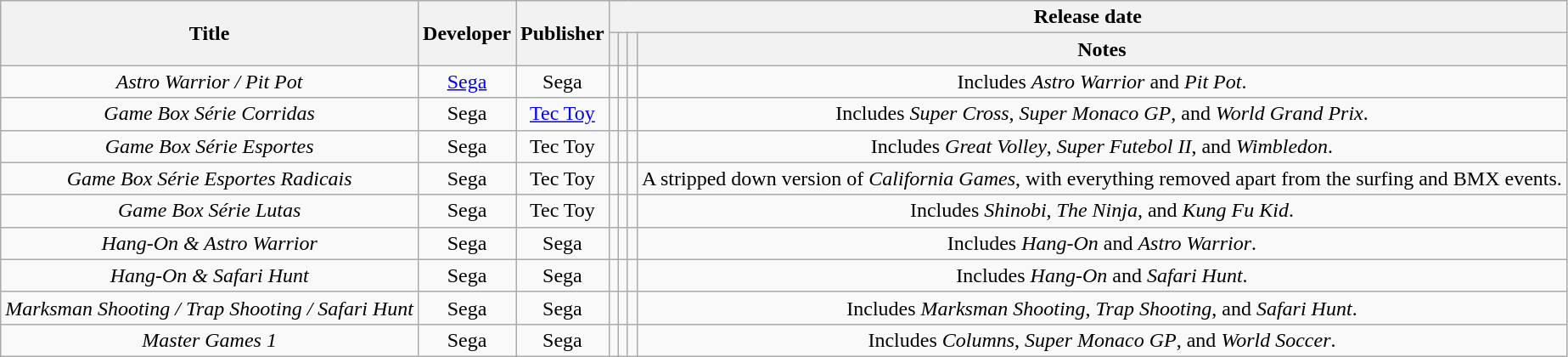<table class="wikitable sortable" style="text-align:center; width:auto;">
<tr>
<th rowspan="2">Title</th>
<th rowspan="2">Developer</th>
<th rowspan="2">Publisher</th>
<th colspan="4">Release date</th>
</tr>
<tr>
<th></th>
<th></th>
<th></th>
<th>Notes</th>
</tr>
<tr>
<td><em>Astro Warrior / Pit Pot</em></td>
<td><a href='#'>Sega</a></td>
<td>Sega</td>
<td></td>
<td></td>
<td></td>
<td>Includes <em>Astro Warrior</em> and <em>Pit Pot</em>.</td>
</tr>
<tr>
<td><em>Game Box Série Corridas</em></td>
<td>Sega</td>
<td><a href='#'>Tec Toy</a></td>
<td></td>
<td></td>
<td></td>
<td>Includes <em>Super Cross</em>, <em>Super Monaco GP</em>, and <em>World Grand Prix</em>.</td>
</tr>
<tr>
<td><em>Game Box Série Esportes</em></td>
<td>Sega</td>
<td>Tec Toy</td>
<td></td>
<td></td>
<td></td>
<td>Includes <em>Great Volley</em>, <em>Super Futebol II</em>, and <em>Wimbledon</em>.</td>
</tr>
<tr>
<td><em>Game Box Série Esportes Radicais</em></td>
<td>Sega</td>
<td>Tec Toy</td>
<td></td>
<td></td>
<td></td>
<td>A stripped down version of <em>California Games</em>, with everything removed apart from the surfing and BMX events.</td>
</tr>
<tr>
<td><em>Game Box Série Lutas</em></td>
<td>Sega</td>
<td>Tec Toy</td>
<td></td>
<td></td>
<td></td>
<td>Includes <em>Shinobi</em>, <em>The Ninja</em>, and <em>Kung Fu Kid</em>.</td>
</tr>
<tr>
<td><em>Hang-On & Astro Warrior</em></td>
<td>Sega</td>
<td>Sega</td>
<td></td>
<td></td>
<td></td>
<td>Includes <em>Hang-On</em> and <em>Astro Warrior</em>.</td>
</tr>
<tr>
<td><em>Hang-On & Safari Hunt</em></td>
<td>Sega</td>
<td>Sega</td>
<td></td>
<td></td>
<td></td>
<td>Includes <em>Hang-On</em> and <em>Safari Hunt</em>.</td>
</tr>
<tr>
<td><em>Marksman Shooting / Trap Shooting / Safari Hunt</em></td>
<td>Sega</td>
<td>Sega</td>
<td></td>
<td></td>
<td></td>
<td>Includes <em>Marksman Shooting</em>, <em>Trap Shooting</em>, and <em>Safari Hunt</em>.</td>
</tr>
<tr>
<td><em>Master Games 1</em></td>
<td>Sega</td>
<td>Sega</td>
<td></td>
<td></td>
<td></td>
<td>Includes <em>Columns</em>, <em>Super Monaco GP</em>, and <em>World Soccer</em>.</td>
</tr>
</table>
